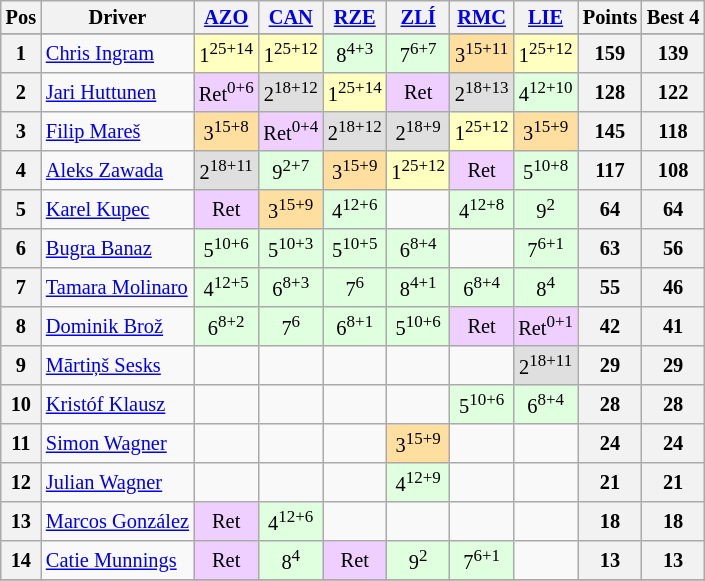<table class="wikitable" style="font-size: 85%; text-align: center;">
<tr valign="top">
<th valign="middle">Pos</th>
<th valign="middle">Driver</th>
<th><a href='#'>AZO</a><br></th>
<th><a href='#'>CAN</a><br></th>
<th><a href='#'>RZE</a><br></th>
<th><a href='#'>ZLÍ</a><br></th>
<th><a href='#'>RMC</a><br></th>
<th><a href='#'>LIE</a><br></th>
<th valign="middle">Points</th>
<th valign="middle">Best 4</th>
</tr>
<tr>
</tr>
<tr>
<th>1</th>
<td align=left> <a href='#'>Chris Ingram</a></td>
<td style="background:#ffffbf;">1<sup>25+14</sup></td>
<td style="background:#ffffbf;">1<sup>25+12</sup></td>
<td style="background:#dfffdf;">8<sup>4+3</sup></td>
<td style="background:#dfffdf;">7<sup>6+7</sup></td>
<td style="background:#ffdf9f;">3<sup>15+11</sup></td>
<td style="background:#ffffbf;">1<sup>25+12</sup></td>
<th>159</th>
<th>139</th>
</tr>
<tr>
<th>2</th>
<td align=left> <a href='#'>Jari Huttunen</a></td>
<td style="background:#efcfff;">Ret<sup>0+6</sup></td>
<td style="background:#dfdfdf;">2<sup>18+12</sup></td>
<td style="background:#ffffbf;">1<sup>25+14</sup></td>
<td style="background:#efcfff;">Ret</td>
<td style="background:#dfdfdf;">2<sup>18+13</sup></td>
<td style="background:#dfffdf;">4<sup>12+10</sup></td>
<th>128</th>
<th>122</th>
</tr>
<tr>
<th>3</th>
<td align=left> <a href='#'>Filip Mareš</a></td>
<td style="background:#ffdf9f;">3<sup>15+8</sup></td>
<td style="background:#efcfff;">Ret<sup>0+4</sup></td>
<td style="background:#dfdfdf;">2<sup>18+12</sup></td>
<td style="background:#dfdfdf;">2<sup>18+9</sup></td>
<td style="background:#ffffbf;">1<sup>25+12</sup></td>
<td style="background:#ffdf9f;">3<sup>15+9</sup></td>
<th>145</th>
<th>118</th>
</tr>
<tr>
<th>4</th>
<td align=left> <a href='#'>Aleks Zawada</a></td>
<td style="background:#dfdfdf;">2<sup>18+11</sup></td>
<td style="background:#dfffdf;">9<sup>2+7</sup></td>
<td style="background:#ffdf9f;">3<sup>15+9</sup></td>
<td style="background:#ffffbf;">1<sup>25+12</sup></td>
<td style="background:#efcfff;">Ret</td>
<td style="background:#dfffdf;">5<sup>10+8</sup></td>
<th>117</th>
<th>108</th>
</tr>
<tr>
<th>5</th>
<td align=left> <a href='#'>Karel Kupec</a></td>
<td style="background:#efcfff;">Ret</td>
<td style="background:#ffdf9f;">3<sup>15+9</sup></td>
<td style="background:#dfffdf;">4<sup>12+6</sup></td>
<td></td>
<td style="background:#dfffdf;">4<sup>12+8</sup></td>
<td style="background:#dfffdf;">9<sup>2</sup></td>
<th>64</th>
<th>64</th>
</tr>
<tr>
<th>6</th>
<td align=left> <a href='#'>Bugra Banaz</a></td>
<td style="background:#dfffdf;">5<sup>10+6</sup></td>
<td style="background:#dfffdf;">5<sup>10+3</sup></td>
<td style="background:#dfffdf;">5<sup>10+5</sup></td>
<td style="background:#dfffdf;">6<sup>8+4</sup></td>
<td></td>
<td style="background:#dfffdf;">7<sup>6+1</sup></td>
<th>63</th>
<th>56</th>
</tr>
<tr>
<th>7</th>
<td align=left> <a href='#'>Tamara Molinaro</a></td>
<td style="background:#dfffdf;">4<sup>12+5</sup></td>
<td style="background:#dfffdf;">6<sup>8+3</sup></td>
<td style="background:#dfffdf;">7<sup>6</sup></td>
<td style="background:#dfffdf;">8<sup>4+1</sup></td>
<td style="background:#dfffdf;">6<sup>8+4</sup></td>
<td style="background:#dfffdf;">8<sup>4</sup></td>
<th>55</th>
<th>46</th>
</tr>
<tr>
<th>8</th>
<td align=left> <a href='#'>Dominik Brož</a></td>
<td style="background:#dfffdf;">6<sup>8+2</sup></td>
<td style="background:#dfffdf;">7<sup>6</sup></td>
<td style="background:#dfffdf;">6<sup>8+1</sup></td>
<td style="background:#dfffdf;">5<sup>10+6</sup></td>
<td style="background:#efcfff;">Ret</td>
<td style="background:#efcfff;">Ret<sup>0+1</sup></td>
<th>42</th>
<th>41</th>
</tr>
<tr>
<th>9</th>
<td align=left> <a href='#'>Mārtiņš Sesks</a></td>
<td></td>
<td></td>
<td></td>
<td></td>
<td></td>
<td style="background:#dfdfdf;">2<sup>18+11</sup></td>
<th>29</th>
<th>29</th>
</tr>
<tr>
<th>10</th>
<td align=left> <a href='#'>Kristóf Klausz</a></td>
<td></td>
<td></td>
<td></td>
<td></td>
<td style="background:#dfffdf;">5<sup>10+6</sup></td>
<td style="background:#dfffdf;">6<sup>8+4</sup></td>
<th>28</th>
<th>28</th>
</tr>
<tr>
<th>11</th>
<td align=left> <a href='#'>Simon Wagner</a></td>
<td></td>
<td></td>
<td></td>
<td style="background:#ffdf9f;">3<sup>15+9</sup></td>
<td></td>
<td></td>
<th>24</th>
<th>24</th>
</tr>
<tr>
<th>12</th>
<td align=left> <a href='#'>Julian Wagner</a></td>
<td></td>
<td></td>
<td></td>
<td style="background:#dfffdf;">4<sup>12+9</sup></td>
<td></td>
<td></td>
<th>21</th>
<th>21</th>
</tr>
<tr>
<th>13</th>
<td align=left> <a href='#'>Marcos González</a></td>
<td style="background:#efcfff;">Ret</td>
<td style="background:#dfffdf;">4<sup>12+6</sup></td>
<td></td>
<td></td>
<td></td>
<td></td>
<th>18</th>
<th>18</th>
</tr>
<tr>
<th>14</th>
<td align=left> <a href='#'>Catie Munnings</a></td>
<td style="background:#efcfff;">Ret</td>
<td style="background:#dfffdf;">8<sup>4</sup></td>
<td style="background:#efcfff;">Ret</td>
<td style="background:#dfffdf;">9<sup>2</sup></td>
<td style="background:#dfffdf;">7<sup>6+1</sup></td>
<td></td>
<th>13</th>
<th>13</th>
</tr>
<tr>
</tr>
</table>
